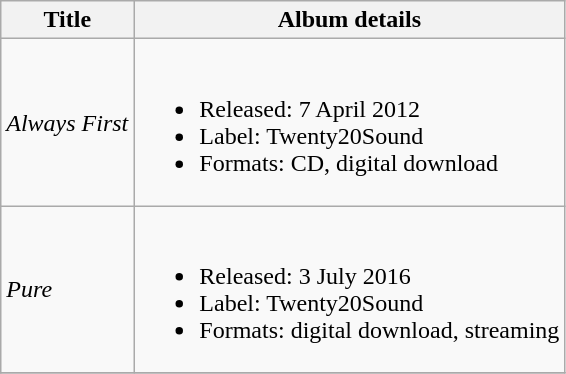<table class="wikitable">
<tr>
<th>Title</th>
<th>Album details</th>
</tr>
<tr>
<td align="left"><em>Always First</em></td>
<td><br><ul><li>Released: 7 April 2012</li><li>Label: Twenty20Sound</li><li>Formats: CD, digital download</li></ul></td>
</tr>
<tr>
<td align="left"><em>Pure</em></td>
<td><br><ul><li>Released: 3 July 2016</li><li>Label: Twenty20Sound</li><li>Formats: digital download, streaming</li></ul></td>
</tr>
<tr>
</tr>
</table>
